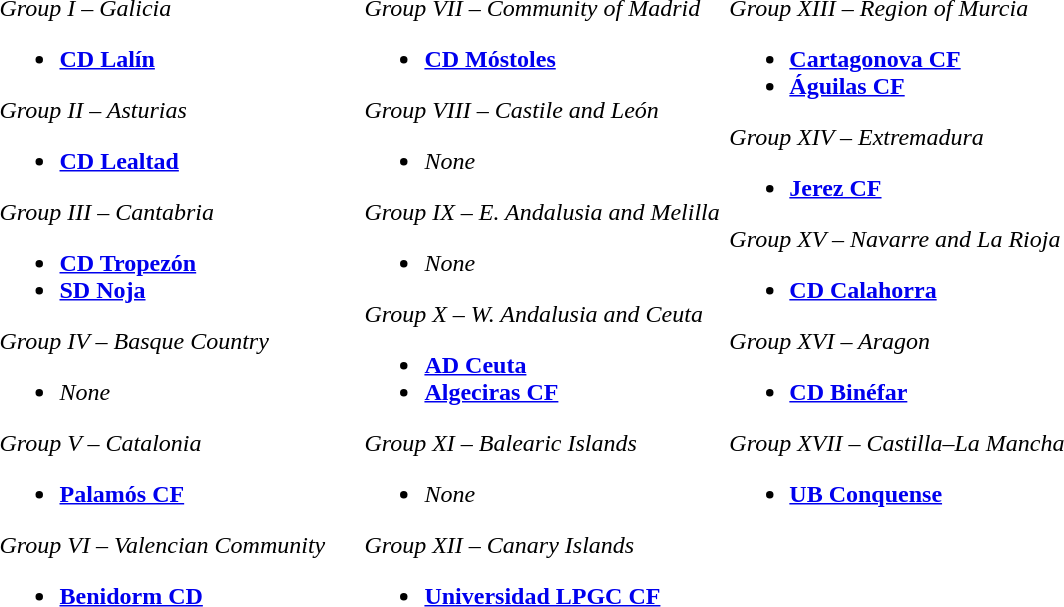<table>
<tr>
<td valign="top" width="33%"><br><em>Group I – Galicia</em>  <ul><li><strong><a href='#'>CD Lalín</a></strong></li></ul><em>Group II – Asturias</em>  <ul><li><strong><a href='#'>CD Lealtad</a></strong></li></ul><em>Group III – Cantabria</em>  <ul><li><strong><a href='#'>CD Tropezón</a></strong></li><li><strong><a href='#'>SD Noja</a></strong></li></ul><em>Group IV – Basque Country</em>  <ul><li><em>None</em></li></ul><em>Group V – Catalonia</em>  <ul><li><strong><a href='#'>Palamós CF</a></strong></li></ul><em>Group VI – Valencian Community</em> <ul><li><strong><a href='#'>Benidorm CD</a></strong></li></ul></td>
<td valign="top" width="33%"><br><em>Group VII – Community of Madrid</em>  <ul><li><strong><a href='#'>CD Móstoles</a></strong></li></ul><em>Group VIII – Castile and León</em>  <ul><li><em>None</em></li></ul><em>Group IX – E. Andalusia and Melilla</em>  <ul><li><em>None</em></li></ul><em>Group X – W. Andalusia and Ceuta</em>  <ul><li><strong><a href='#'>AD Ceuta</a></strong></li><li><strong><a href='#'>Algeciras CF</a></strong></li></ul><em>Group XI – Balearic Islands</em>  <ul><li><em>None</em></li></ul><em>Group XII – Canary Islands</em>  <ul><li><strong><a href='#'>Universidad LPGC CF</a></strong></li></ul></td>
<td valign="top" width="33%"><br><em>Group XIII – Region of Murcia</em>  <ul><li><strong><a href='#'>Cartagonova CF</a></strong></li><li><strong><a href='#'>Águilas CF</a></strong></li></ul><em>Group XIV – Extremadura</em>  <ul><li><strong><a href='#'>Jerez CF</a></strong></li></ul><em>Group XV – Navarre and La Rioja</em>  <ul><li><strong><a href='#'>CD Calahorra</a></strong></li></ul><em>Group XVI – Aragon</em>  <ul><li><strong><a href='#'>CD Binéfar</a></strong></li></ul><em>Group XVII – Castilla–La Mancha</em>  <ul><li><strong><a href='#'>UB Conquense</a></strong></li></ul></td>
</tr>
</table>
